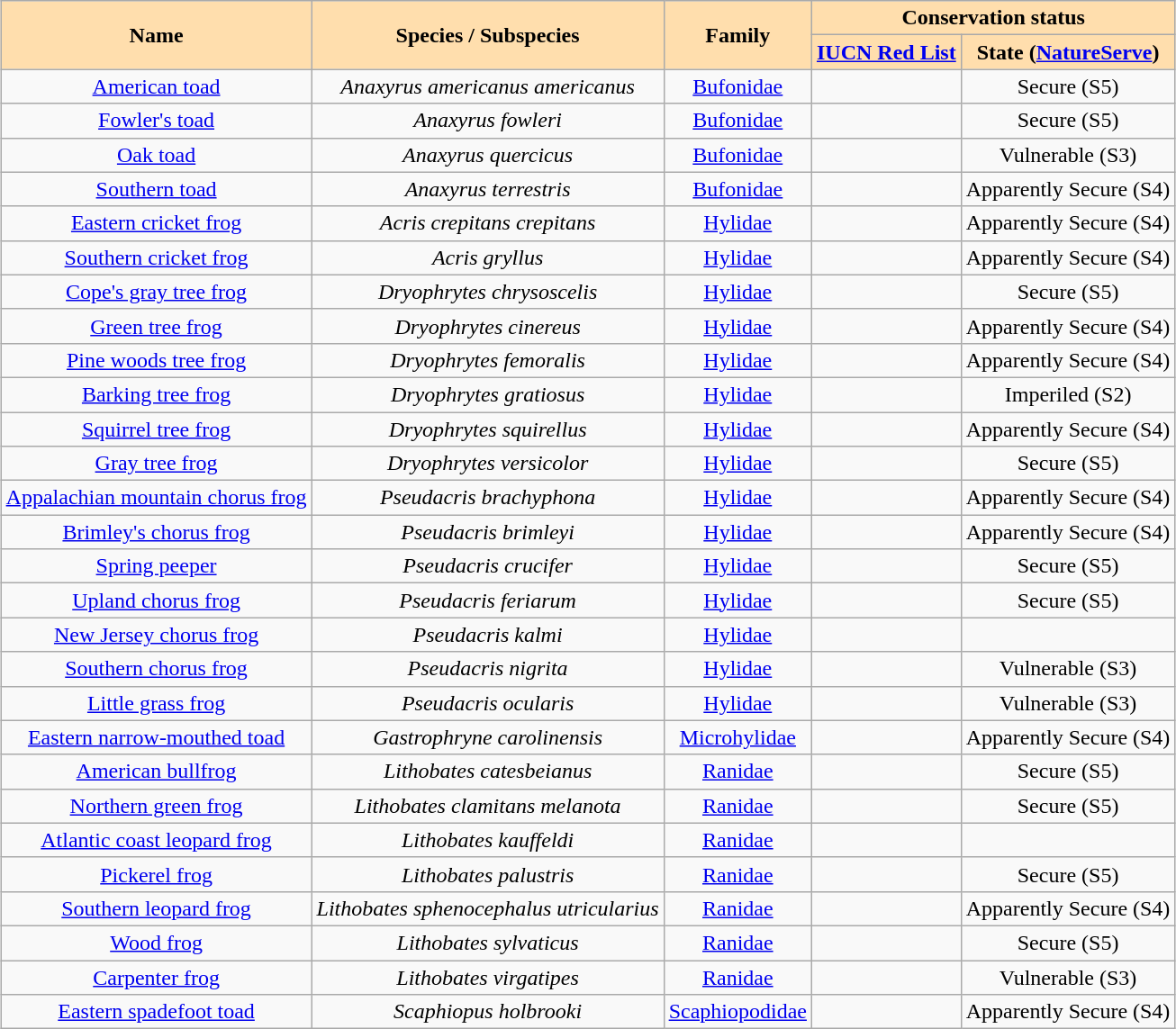<table class="wikitable" style="margin:1em auto; text-align:center;">
<tr>
<th rowspan="2" style="background:navajowhite">Name</th>
<th rowspan="2" style="background:navajowhite">Species / Subspecies</th>
<th rowspan="2" style="background:navajowhite">Family</th>
<th colspan="2" style="background:navajowhite">Conservation status</th>
</tr>
<tr>
<th style="background:navajowhite"><a href='#'>IUCN Red List</a></th>
<th style="background:navajowhite">State (<a href='#'>NatureServe</a>)</th>
</tr>
<tr>
<td><a href='#'>American toad</a></td>
<td><em>Anaxyrus americanus americanus</em></td>
<td><a href='#'>Bufonidae</a></td>
<td></td>
<td>Secure (S5)</td>
</tr>
<tr>
<td><a href='#'>Fowler's toad</a></td>
<td><em>Anaxyrus fowleri</em></td>
<td><a href='#'>Bufonidae</a></td>
<td></td>
<td>Secure (S5)</td>
</tr>
<tr>
<td><a href='#'>Oak toad</a></td>
<td><em>Anaxyrus quercicus</em></td>
<td><a href='#'>Bufonidae</a></td>
<td></td>
<td>Vulnerable (S3)</td>
</tr>
<tr>
<td><a href='#'>Southern toad</a></td>
<td><em>Anaxyrus terrestris</em></td>
<td><a href='#'>Bufonidae</a></td>
<td></td>
<td>Apparently Secure (S4)</td>
</tr>
<tr>
<td><a href='#'>Eastern cricket frog</a></td>
<td><em>Acris crepitans crepitans</em></td>
<td><a href='#'>Hylidae</a></td>
<td></td>
<td>Apparently Secure (S4)</td>
</tr>
<tr>
<td><a href='#'>Southern cricket frog</a></td>
<td><em>Acris gryllus</em></td>
<td><a href='#'>Hylidae</a></td>
<td></td>
<td>Apparently Secure (S4)</td>
</tr>
<tr>
<td><a href='#'>Cope's gray tree frog</a></td>
<td><em>Dryophrytes chrysoscelis</em></td>
<td><a href='#'>Hylidae</a></td>
<td></td>
<td>Secure (S5)</td>
</tr>
<tr>
<td><a href='#'>Green tree frog</a></td>
<td><em>Dryophrytes cinereus</em></td>
<td><a href='#'>Hylidae</a></td>
<td></td>
<td>Apparently Secure (S4)</td>
</tr>
<tr>
<td><a href='#'>Pine woods tree frog</a></td>
<td><em>Dryophrytes femoralis</em></td>
<td><a href='#'>Hylidae</a></td>
<td></td>
<td>Apparently Secure (S4)</td>
</tr>
<tr>
<td><a href='#'>Barking tree frog</a></td>
<td><em>Dryophrytes gratiosus</em></td>
<td><a href='#'>Hylidae</a></td>
<td></td>
<td>Imperiled (S2)</td>
</tr>
<tr>
<td><a href='#'>Squirrel tree frog</a></td>
<td><em>Dryophrytes squirellus</em></td>
<td><a href='#'>Hylidae</a></td>
<td></td>
<td>Apparently Secure (S4)</td>
</tr>
<tr>
<td><a href='#'>Gray tree frog</a></td>
<td><em>Dryophrytes versicolor</em></td>
<td><a href='#'>Hylidae</a></td>
<td></td>
<td>Secure (S5)</td>
</tr>
<tr>
<td><a href='#'>Appalachian mountain chorus frog</a></td>
<td><em>Pseudacris brachyphona</em></td>
<td><a href='#'>Hylidae</a></td>
<td></td>
<td>Apparently Secure (S4)</td>
</tr>
<tr>
<td><a href='#'>Brimley's chorus frog</a></td>
<td><em>Pseudacris brimleyi</em></td>
<td><a href='#'>Hylidae</a></td>
<td></td>
<td>Apparently Secure (S4)</td>
</tr>
<tr>
<td><a href='#'>Spring peeper</a></td>
<td><em>Pseudacris crucifer</em></td>
<td><a href='#'>Hylidae</a></td>
<td></td>
<td>Secure (S5)</td>
</tr>
<tr>
<td><a href='#'>Upland chorus frog</a></td>
<td><em>Pseudacris feriarum</em></td>
<td><a href='#'>Hylidae</a></td>
<td></td>
<td>Secure (S5)</td>
</tr>
<tr>
<td><a href='#'>New Jersey chorus frog</a></td>
<td><em>Pseudacris kalmi</em></td>
<td><a href='#'>Hylidae</a></td>
<td></td>
<td></td>
</tr>
<tr>
<td><a href='#'>Southern chorus frog</a></td>
<td><em>Pseudacris nigrita</em></td>
<td><a href='#'>Hylidae</a></td>
<td></td>
<td>Vulnerable (S3)</td>
</tr>
<tr>
<td><a href='#'>Little grass frog</a></td>
<td><em>Pseudacris ocularis</em></td>
<td><a href='#'>Hylidae</a></td>
<td></td>
<td>Vulnerable (S3)</td>
</tr>
<tr>
<td><a href='#'>Eastern narrow-mouthed toad</a></td>
<td><em>Gastrophryne carolinensis</em></td>
<td><a href='#'>Microhylidae</a></td>
<td></td>
<td>Apparently Secure (S4)</td>
</tr>
<tr>
<td><a href='#'>American bullfrog</a></td>
<td><em>Lithobates catesbeianus</em></td>
<td><a href='#'>Ranidae</a></td>
<td></td>
<td>Secure (S5)</td>
</tr>
<tr>
<td><a href='#'>Northern green frog</a></td>
<td><em>Lithobates clamitans melanota</em></td>
<td><a href='#'>Ranidae</a></td>
<td></td>
<td>Secure (S5)</td>
</tr>
<tr>
<td><a href='#'>Atlantic coast leopard frog</a></td>
<td><em>Lithobates kauffeldi</em></td>
<td><a href='#'>Ranidae</a></td>
<td></td>
<td></td>
</tr>
<tr>
<td><a href='#'>Pickerel frog</a></td>
<td><em>Lithobates palustris</em></td>
<td><a href='#'>Ranidae</a></td>
<td></td>
<td>Secure (S5)</td>
</tr>
<tr>
<td><a href='#'>Southern leopard frog</a></td>
<td><em>Lithobates sphenocephalus utricularius</em></td>
<td><a href='#'>Ranidae</a></td>
<td></td>
<td>Apparently Secure (S4)</td>
</tr>
<tr>
<td><a href='#'>Wood frog</a></td>
<td><em>Lithobates sylvaticus</em></td>
<td><a href='#'>Ranidae</a></td>
<td></td>
<td>Secure (S5)</td>
</tr>
<tr>
<td><a href='#'>Carpenter frog</a></td>
<td><em>Lithobates virgatipes</em></td>
<td><a href='#'>Ranidae</a></td>
<td></td>
<td>Vulnerable (S3)</td>
</tr>
<tr>
<td><a href='#'>Eastern spadefoot toad</a></td>
<td><em>Scaphiopus holbrooki</em></td>
<td><a href='#'>Scaphiopodidae</a></td>
<td></td>
<td>Apparently Secure (S4)</td>
</tr>
</table>
